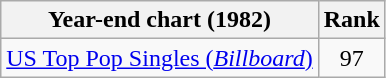<table class="wikitable">
<tr>
<th>Year-end chart (1982)</th>
<th>Rank</th>
</tr>
<tr>
<td><a href='#'>US Top Pop Singles (<em>Billboard</em>)</a></td>
<td align="center">97</td>
</tr>
</table>
